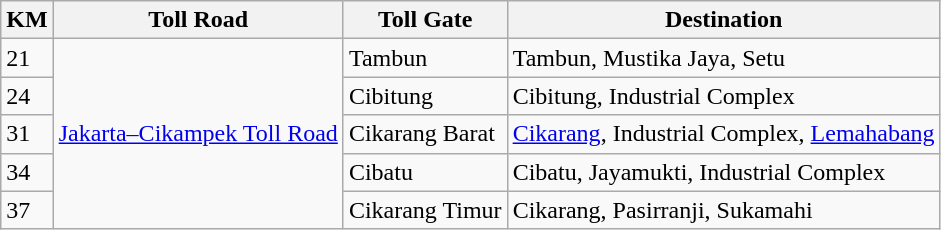<table class="wikitable">
<tr>
<th>KM</th>
<th>Toll Road</th>
<th>Toll Gate</th>
<th>Destination</th>
</tr>
<tr>
<td>21</td>
<td rowspan="5"><a href='#'>Jakarta–Cikampek Toll Road</a></td>
<td>Tambun</td>
<td>Tambun, Mustika Jaya, Setu</td>
</tr>
<tr>
<td>24</td>
<td>Cibitung</td>
<td>Cibitung, Industrial Complex</td>
</tr>
<tr>
<td>31</td>
<td>Cikarang Barat</td>
<td><a href='#'>Cikarang</a>, Industrial Complex, <a href='#'>Lemahabang</a></td>
</tr>
<tr>
<td>34</td>
<td>Cibatu</td>
<td>Cibatu, Jayamukti, Industrial Complex</td>
</tr>
<tr>
<td>37</td>
<td>Cikarang Timur</td>
<td>Cikarang, Pasirranji, Sukamahi</td>
</tr>
</table>
